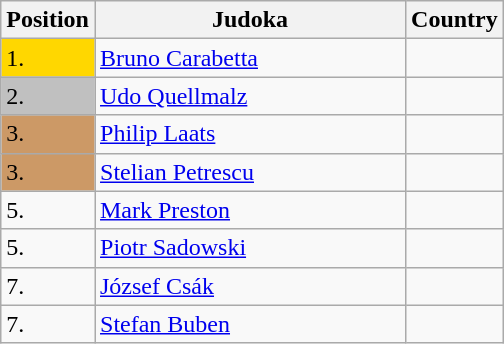<table class=wikitable>
<tr>
<th width=10>Position</th>
<th width=200>Judoka</th>
<th width=10>Country</th>
</tr>
<tr>
<td bgcolor=gold>1.</td>
<td><a href='#'>Bruno Carabetta</a></td>
<td></td>
</tr>
<tr>
<td bgcolor=silver>2.</td>
<td><a href='#'>Udo Quellmalz</a></td>
<td></td>
</tr>
<tr>
<td bgcolor=CC9966>3.</td>
<td><a href='#'>Philip Laats</a></td>
<td></td>
</tr>
<tr>
<td bgcolor=CC9966>3.</td>
<td><a href='#'>Stelian Petrescu</a></td>
<td></td>
</tr>
<tr>
<td>5.</td>
<td><a href='#'>Mark Preston</a></td>
<td></td>
</tr>
<tr>
<td>5.</td>
<td><a href='#'>Piotr Sadowski</a></td>
<td></td>
</tr>
<tr>
<td>7.</td>
<td><a href='#'>József Csák</a></td>
<td></td>
</tr>
<tr>
<td>7.</td>
<td><a href='#'>Stefan Buben</a></td>
<td></td>
</tr>
</table>
